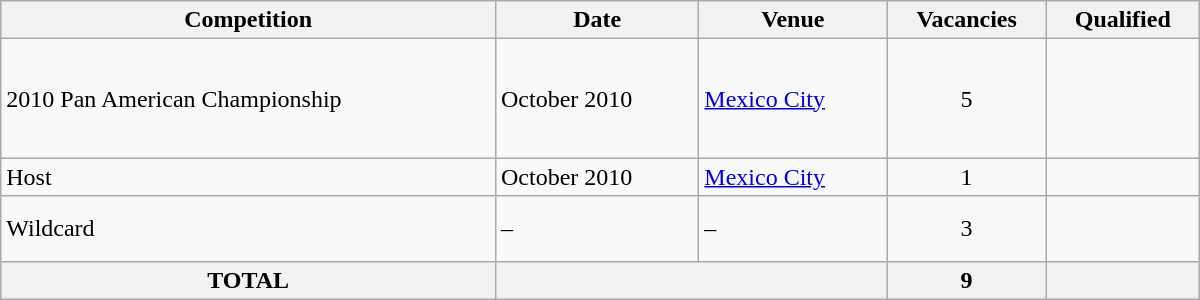<table class="wikitable" width=800>
<tr>
<th>Competition</th>
<th>Date</th>
<th>Venue</th>
<th>Vacancies</th>
<th>Qualified</th>
</tr>
<tr>
<td>2010 Pan American Championship</td>
<td>October 2010</td>
<td> <a href='#'>Mexico City</a></td>
<td align="center">5</td>
<td> <br><br>  <br>  <br></td>
</tr>
<tr>
<td>Host</td>
<td>October 2010</td>
<td> <a href='#'>Mexico City</a></td>
<td align="center">1</td>
<td></td>
</tr>
<tr>
<td>Wildcard</td>
<td>–</td>
<td>–</td>
<td align="center">3</td>
<td><br><br></td>
</tr>
<tr>
<th>TOTAL</th>
<th colspan="2"></th>
<th>9</th>
<th></th>
</tr>
</table>
